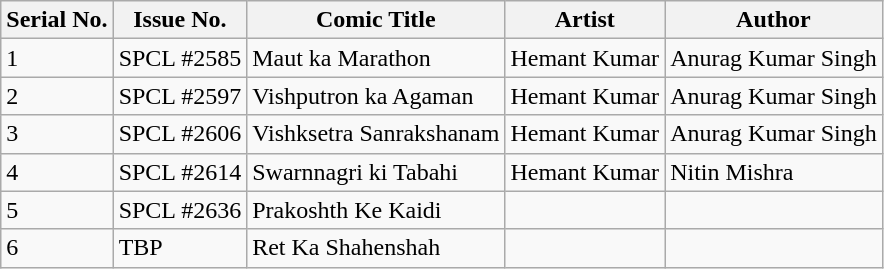<table class="wikitable">
<tr>
<th>Serial No.</th>
<th>Issue No.</th>
<th>Comic Title</th>
<th>Artist</th>
<th>Author</th>
</tr>
<tr>
<td>1</td>
<td>SPCL #2585</td>
<td>Maut ka Marathon</td>
<td>Hemant Kumar</td>
<td>Anurag Kumar Singh</td>
</tr>
<tr>
<td>2</td>
<td>SPCL #2597</td>
<td>Vishputron ka Agaman</td>
<td>Hemant Kumar</td>
<td>Anurag Kumar Singh</td>
</tr>
<tr>
<td>3</td>
<td>SPCL #2606</td>
<td>Vishksetra Sanrakshanam</td>
<td>Hemant Kumar</td>
<td>Anurag Kumar Singh</td>
</tr>
<tr>
<td>4</td>
<td>SPCL #2614</td>
<td>Swarnnagri ki Tabahi</td>
<td>Hemant Kumar</td>
<td>Nitin Mishra</td>
</tr>
<tr>
<td>5</td>
<td>SPCL #2636</td>
<td>Prakoshth Ke Kaidi</td>
<td></td>
<td></td>
</tr>
<tr>
<td>6</td>
<td>TBP</td>
<td>Ret Ka Shahenshah</td>
<td></td>
<td></td>
</tr>
</table>
